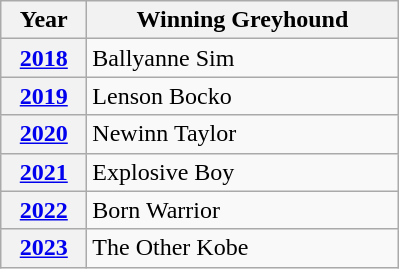<table class="wikitable">
<tr>
<th width=50>Year</th>
<th width=200>Winning Greyhound</th>
</tr>
<tr>
<th><a href='#'>2018</a></th>
<td>Ballyanne Sim </td>
</tr>
<tr>
<th><a href='#'>2019</a></th>
<td>Lenson Bocko </td>
</tr>
<tr>
<th><a href='#'>2020</a></th>
<td>Newinn Taylor</td>
</tr>
<tr>
<th><a href='#'>2021</a></th>
<td>Explosive Boy</td>
</tr>
<tr>
<th><a href='#'>2022</a></th>
<td>Born Warrior</td>
</tr>
<tr>
<th><a href='#'>2023</a></th>
<td>The Other Kobe</td>
</tr>
</table>
